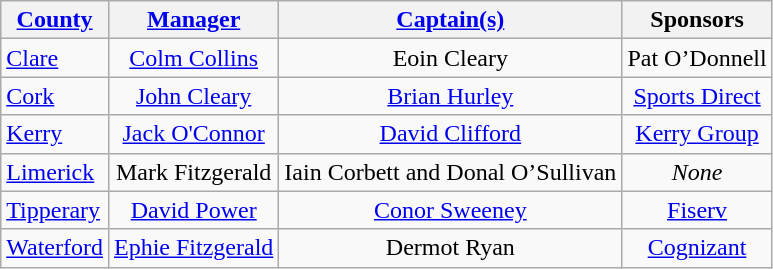<table class="wikitable sortable" style="text-align:center">
<tr>
<th><a href='#'>County</a></th>
<th><a href='#'>Manager</a></th>
<th><a href='#'>Captain(s)</a></th>
<th>Sponsors</th>
</tr>
<tr>
<td style="text-align:left"> <a href='#'>Clare</a></td>
<td><a href='#'>Colm Collins</a></td>
<td>Eoin Cleary</td>
<td>Pat O’Donnell</td>
</tr>
<tr>
<td style="text-align:left"> <a href='#'>Cork</a></td>
<td><a href='#'>John Cleary</a></td>
<td><a href='#'>Brian Hurley</a></td>
<td><a href='#'>Sports Direct</a></td>
</tr>
<tr>
<td style="text-align:left"> <a href='#'>Kerry</a></td>
<td><a href='#'>Jack O'Connor</a></td>
<td><a href='#'>David Clifford</a></td>
<td><a href='#'>Kerry Group</a></td>
</tr>
<tr>
<td style="text-align:left"> <a href='#'>Limerick</a></td>
<td>Mark Fitzgerald</td>
<td>Iain Corbett and Donal O’Sullivan</td>
<td><em>None</em></td>
</tr>
<tr>
<td style="text-align:left"> <a href='#'>Tipperary</a></td>
<td><a href='#'>David Power</a></td>
<td><a href='#'>Conor Sweeney</a></td>
<td><a href='#'>Fiserv</a></td>
</tr>
<tr>
<td style="text-align:left"> <a href='#'>Waterford</a></td>
<td><a href='#'>Ephie Fitzgerald</a></td>
<td>Dermot Ryan</td>
<td><a href='#'>Cognizant</a></td>
</tr>
</table>
